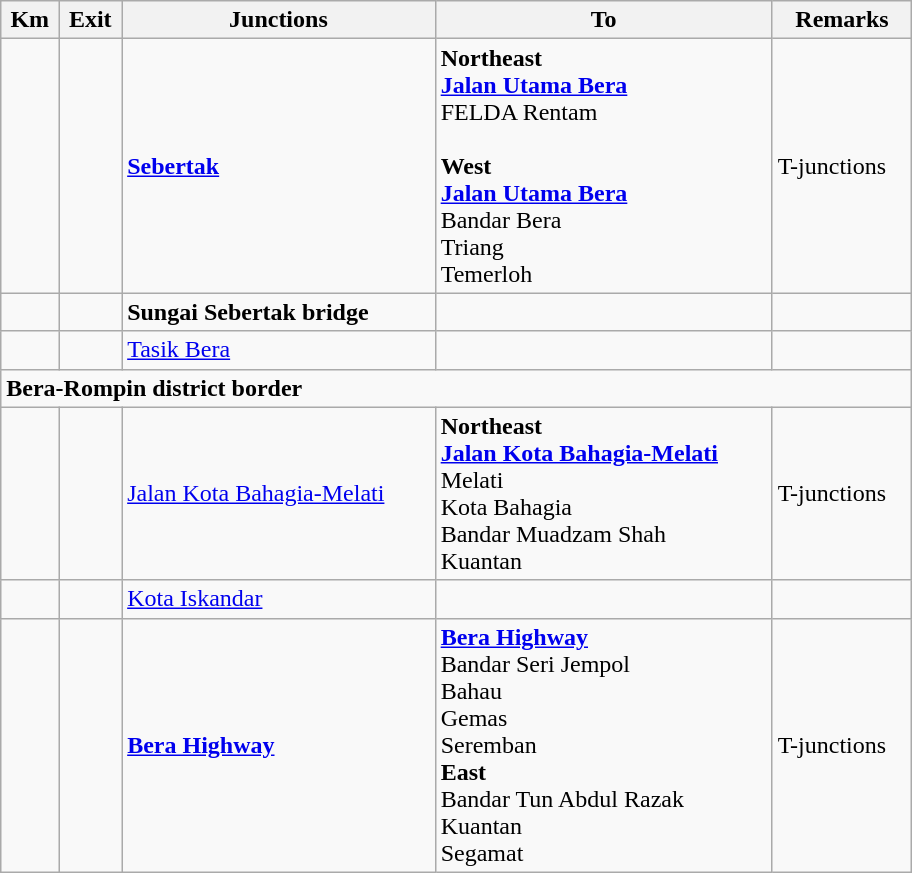<table class="wikitable">
<tr>
<th>Km</th>
<th>Exit</th>
<th>Junctions</th>
<th>To</th>
<th>Remarks</th>
</tr>
<tr>
<td></td>
<td></td>
<td><strong><a href='#'>Sebertak</a></strong></td>
<td><strong>Northeast</strong><br> <strong><a href='#'>Jalan Utama Bera</a></strong><br>FELDA Rentam<br><br><strong>West</strong><br> <strong><a href='#'>Jalan Utama Bera</a></strong><br>Bandar Bera<br>Triang<br>Temerloh</td>
<td>T-junctions</td>
</tr>
<tr>
<td></td>
<td></td>
<td><strong>Sungai Sebertak bridge</strong></td>
<td></td>
<td></td>
</tr>
<tr>
<td></td>
<td></td>
<td><a href='#'>Tasik Bera</a></td>
<td>  </td>
</tr>
<tr>
<td style="width:600px" colspan="6" style="text-align:center; background:blue;"><strong><span>Bera-Rompin district border</span></strong></td>
</tr>
<tr>
<td></td>
<td></td>
<td><a href='#'>Jalan Kota Bahagia-Melati</a></td>
<td><strong>Northeast</strong><br> <strong><a href='#'>Jalan Kota Bahagia-Melati</a></strong><br>Melati<br>Kota Bahagia<br>Bandar Muadzam Shah<br>Kuantan</td>
<td>T-junctions</td>
</tr>
<tr>
<td></td>
<td></td>
<td><a href='#'>Kota Iskandar</a></td>
<td></td>
<td></td>
</tr>
<tr>
<td></td>
<td></td>
<td><strong><a href='#'>Bera Highway</a></strong></td>
<td> <strong><a href='#'>Bera Highway</a></strong><br>Bandar Seri Jempol<br>Bahau<br>Gemas<br>Seremban<br><strong>East</strong><br>Bandar Tun Abdul Razak<br>Kuantan<br>Segamat</td>
<td>T-junctions</td>
</tr>
</table>
